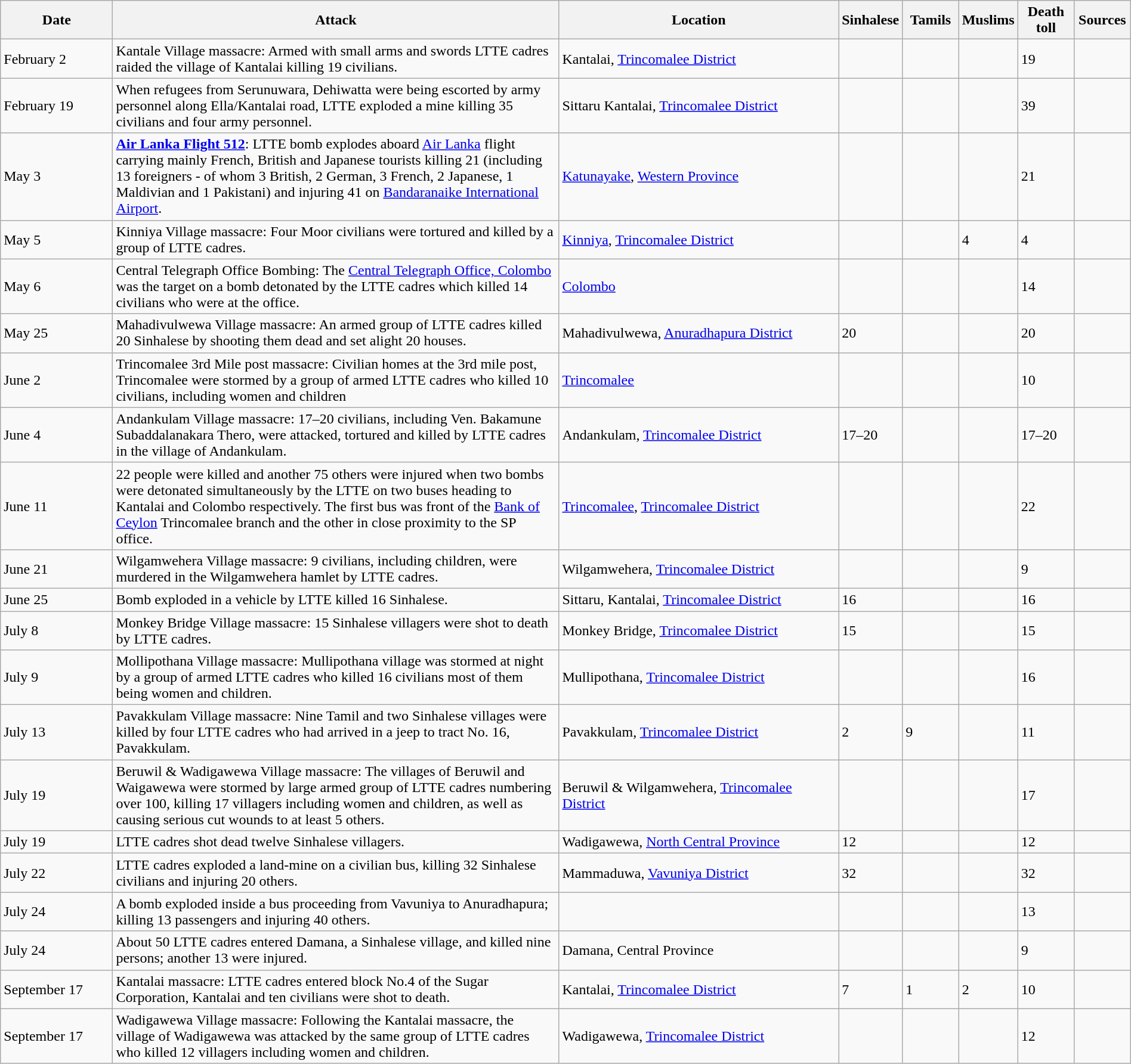<table class="wikitable" style="width:100%;">
<tr>
<th width="10%">Date</th>
<th width="40%">Attack</th>
<th width="25%">Location</th>
<th width="5%">Sinhalese</th>
<th width="5%">Tamils</th>
<th width="5%">Muslims</th>
<th width="5%">Death toll</th>
<th width="5%">Sources</th>
</tr>
<tr>
<td>February 2</td>
<td>Kantale Village massacre: Armed with small arms and swords LTTE cadres raided the village of Kantalai killing 19 civilians.</td>
<td>Kantalai, <a href='#'>Trincomalee District</a></td>
<td></td>
<td></td>
<td></td>
<td>19</td>
<td></td>
</tr>
<tr>
<td>February 19</td>
<td>When refugees from Serunuwara, Dehiwatta were being escorted by army personnel along Ella/Kantalai road, LTTE exploded a mine killing 35 civilians and four army personnel.</td>
<td>Sittaru Kantalai, <a href='#'>Trincomalee District</a></td>
<td></td>
<td></td>
<td></td>
<td>39</td>
<td></td>
</tr>
<tr>
<td>May 3</td>
<td><strong><a href='#'>Air Lanka Flight 512</a></strong>: LTTE bomb explodes aboard <a href='#'>Air Lanka</a> flight carrying mainly French, British and Japanese tourists killing 21 (including 13 foreigners - of whom 3 British, 2 German, 3 French, 2 Japanese, 1 Maldivian and 1 Pakistani) and injuring 41 on <a href='#'>Bandaranaike International Airport</a>.</td>
<td><a href='#'>Katunayake</a>, <a href='#'>Western Province</a></td>
<td></td>
<td></td>
<td></td>
<td>21</td>
<td></td>
</tr>
<tr>
<td>May 5</td>
<td>Kinniya Village massacre: Four Moor civilians were tortured and killed by a group of LTTE cadres.</td>
<td><a href='#'>Kinniya</a>, <a href='#'>Trincomalee District</a></td>
<td></td>
<td></td>
<td>4</td>
<td>4</td>
<td></td>
</tr>
<tr>
<td>May 6</td>
<td>Central Telegraph Office Bombing: The <a href='#'>Central Telegraph Office, Colombo</a> was the target on a bomb detonated by the LTTE cadres which killed 14 civilians who were at the office.</td>
<td><a href='#'>Colombo</a></td>
<td></td>
<td></td>
<td></td>
<td>14</td>
<td></td>
</tr>
<tr>
<td>May 25</td>
<td>Mahadivulwewa Village massacre: An armed group of LTTE cadres killed 20 Sinhalese by shooting them dead and set alight 20 houses.</td>
<td>Mahadivulwewa, <a href='#'>Anuradhapura District</a></td>
<td>20</td>
<td></td>
<td></td>
<td>20</td>
<td></td>
</tr>
<tr>
<td>June 2</td>
<td>Trincomalee 3rd Mile post massacre: Civilian homes at the 3rd mile post, Trincomalee were stormed by a group of armed LTTE cadres who killed 10 civilians, including women and children</td>
<td><a href='#'>Trincomalee</a></td>
<td></td>
<td></td>
<td></td>
<td>10</td>
<td></td>
</tr>
<tr>
<td>June 4</td>
<td>Andankulam Village massacre: 17–20 civilians, including Ven. Bakamune Subaddalanakara Thero, were attacked, tortured and killed by LTTE cadres in the village of Andankulam.</td>
<td>Andankulam, <a href='#'>Trincomalee District</a></td>
<td>17–20</td>
<td></td>
<td></td>
<td>17–20</td>
<td></td>
</tr>
<tr>
<td>June 11</td>
<td>22 people were killed and another 75 others were injured when two bombs were detonated simultaneously by the LTTE on two buses heading to Kantalai and Colombo respectively. The first bus was front of the <a href='#'>Bank of Ceylon</a> Trincomalee branch and the other in close proximity to the SP office.</td>
<td><a href='#'>Trincomalee</a>, <a href='#'>Trincomalee District</a></td>
<td></td>
<td></td>
<td></td>
<td>22</td>
<td></td>
</tr>
<tr>
<td>June 21</td>
<td>Wilgamwehera Village massacre: 9 civilians, including children, were murdered in the Wilgamwehera hamlet by LTTE cadres.</td>
<td>Wilgamwehera, <a href='#'>Trincomalee District</a></td>
<td></td>
<td></td>
<td></td>
<td>9</td>
<td></td>
</tr>
<tr>
<td>June 25</td>
<td>Bomb exploded in a vehicle by LTTE killed 16 Sinhalese.</td>
<td>Sittaru, Kantalai, <a href='#'>Trincomalee District</a></td>
<td>16</td>
<td></td>
<td></td>
<td>16</td>
<td></td>
</tr>
<tr>
<td>July 8</td>
<td>Monkey Bridge Village massacre: 15 Sinhalese villagers were shot to death by LTTE cadres.</td>
<td>Monkey Bridge, <a href='#'>Trincomalee District</a></td>
<td>15</td>
<td></td>
<td></td>
<td>15</td>
<td></td>
</tr>
<tr>
<td>July 9</td>
<td>Mollipothana Village massacre: Mullipothana village was stormed at night by a group of armed LTTE cadres who killed 16 civilians most of them being women and children.</td>
<td>Mullipothana, <a href='#'>Trincomalee District</a></td>
<td></td>
<td></td>
<td></td>
<td>16</td>
<td></td>
</tr>
<tr>
<td>July 13</td>
<td>Pavakkulam Village massacre: Nine Tamil and two Sinhalese villages were killed by four LTTE cadres who had arrived in a jeep to tract No. 16, Pavakkulam.</td>
<td>Pavakkulam, <a href='#'>Trincomalee District</a></td>
<td>2</td>
<td>9</td>
<td></td>
<td>11</td>
<td></td>
</tr>
<tr>
<td>July 19</td>
<td>Beruwil & Wadigawewa Village massacre: The villages of Beruwil and Waigawewa were stormed by large armed group of LTTE cadres numbering over 100, killing 17 villagers including women and children, as well as causing serious cut wounds to at least 5 others.</td>
<td>Beruwil & Wilgamwehera, <a href='#'>Trincomalee District</a></td>
<td></td>
<td></td>
<td></td>
<td>17</td>
<td></td>
</tr>
<tr>
<td>July 19</td>
<td>LTTE cadres shot dead twelve Sinhalese villagers.</td>
<td>Wadigawewa, <a href='#'>North Central Province</a></td>
<td>12</td>
<td></td>
<td></td>
<td>12</td>
<td></td>
</tr>
<tr>
<td>July 22</td>
<td>LTTE cadres exploded a land-mine on a civilian bus, killing 32 Sinhalese civilians and injuring 20 others.</td>
<td>Mammaduwa, <a href='#'>Vavuniya District</a></td>
<td>32</td>
<td></td>
<td></td>
<td>32</td>
<td></td>
</tr>
<tr>
<td>July 24</td>
<td>A bomb exploded inside a bus proceeding from Vavuniya to Anuradhapura; killing 13 passengers and injuring 40 others.</td>
<td></td>
<td></td>
<td></td>
<td></td>
<td>13</td>
<td></td>
</tr>
<tr>
<td>July 24</td>
<td>About 50 LTTE cadres entered Damana, a Sinhalese village, and killed nine persons; another 13 were injured.</td>
<td>Damana, Central Province</td>
<td></td>
<td></td>
<td></td>
<td>9</td>
<td></td>
</tr>
<tr>
<td>September 17</td>
<td>Kantalai massacre: LTTE cadres entered block No.4 of the Sugar Corporation, Kantalai and ten civilians were shot to death.</td>
<td>Kantalai, <a href='#'>Trincomalee District</a></td>
<td>7</td>
<td>1</td>
<td>2</td>
<td>10</td>
<td></td>
</tr>
<tr>
<td>September 17</td>
<td>Wadigawewa Village massacre: Following the Kantalai massacre, the village of Wadigawewa was attacked by the same group of LTTE cadres who killed 12 villagers including women and children.</td>
<td>Wadigawewa, <a href='#'>Trincomalee District</a></td>
<td></td>
<td></td>
<td></td>
<td>12</td>
<td></td>
</tr>
</table>
